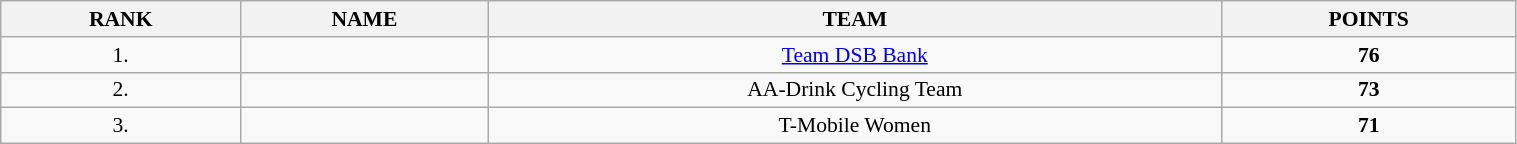<table class=wikitable style="font-size:90%" width="80%">
<tr>
<th>RANK</th>
<th>NAME</th>
<th>TEAM</th>
<th>POINTS</th>
</tr>
<tr>
<td align="center">1.</td>
<td></td>
<td align="center"><a href='#'>Team DSB Bank</a></td>
<td align="center"><strong>76</strong></td>
</tr>
<tr>
<td align="center">2.</td>
<td></td>
<td align="center">AA-Drink Cycling Team</td>
<td align="center"><strong>73</strong></td>
</tr>
<tr>
<td align="center">3.</td>
<td></td>
<td align="center">T-Mobile Women</td>
<td align="center"><strong>71</strong></td>
</tr>
</table>
